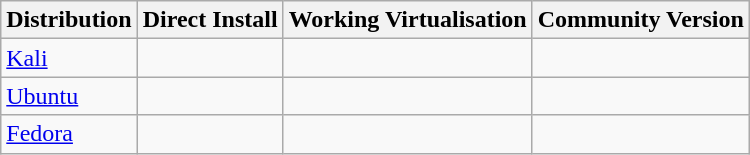<table class="wikitable">
<tr>
<th>Distribution</th>
<th>Direct Install</th>
<th>Working Virtualisation</th>
<th>Community Version</th>
</tr>
<tr>
<td><a href='#'>Kali</a></td>
<td></td>
<td></td>
<td></td>
</tr>
<tr>
<td><a href='#'>Ubuntu</a></td>
<td></td>
<td></td>
<td></td>
</tr>
<tr>
<td><a href='#'>Fedora</a></td>
<td></td>
<td></td>
<td></td>
</tr>
</table>
